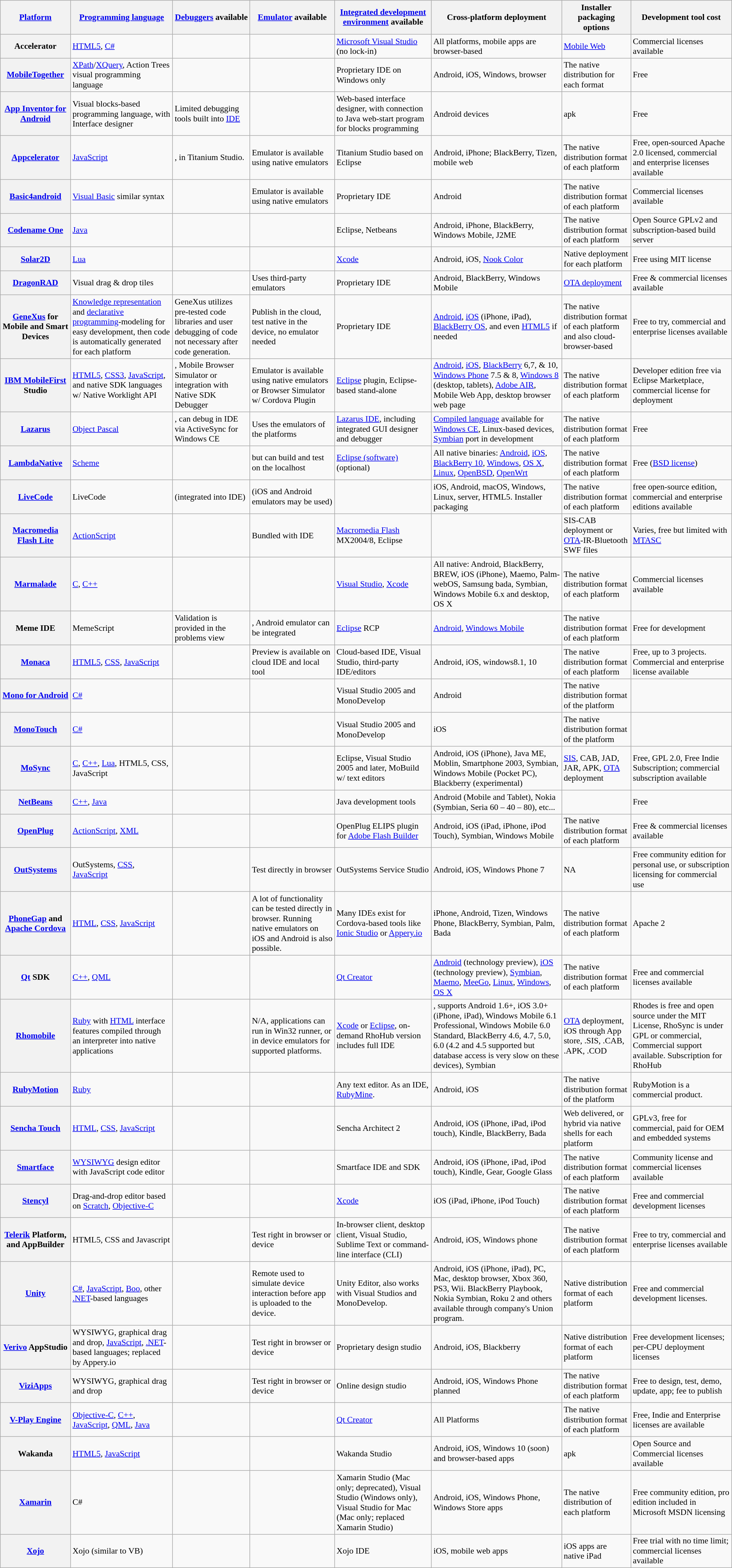<table class="wikitable sortable" style="font-size:90%">
<tr>
<th><a href='#'>Platform</a></th>
<th><a href='#'>Programming language</a></th>
<th><a href='#'>Debuggers</a> available</th>
<th><a href='#'>Emulator</a> available</th>
<th><a href='#'>Integrated development environment</a> available</th>
<th>Cross-platform deployment</th>
<th>Installer packaging options</th>
<th>Development tool cost</th>
</tr>
<tr>
<th>Accelerator</th>
<td><a href='#'>HTML5</a>, <a href='#'>C#</a></td>
<td></td>
<td></td>
<td><a href='#'>Microsoft Visual Studio</a><br>(no lock-in)</td>
<td>All platforms, mobile apps are browser-based</td>
<td><a href='#'>Mobile Web</a></td>
<td>Commercial licenses available</td>
</tr>
<tr>
<th><a href='#'>MobileTogether</a></th>
<td><a href='#'>XPath</a>/<a href='#'>XQuery</a>, Action Trees visual programming language</td>
<td></td>
<td></td>
<td>Proprietary IDE on Windows only</td>
<td>Android, iOS, Windows, browser</td>
<td>The native distribution for each format</td>
<td>Free</td>
</tr>
<tr>
<th><a href='#'>App Inventor for Android</a></th>
<td>Visual blocks-based programming language, with Interface designer</td>
<td>Limited debugging tools built into <a href='#'>IDE</a></td>
<td></td>
<td>Web-based interface designer, with connection to Java web-start program for blocks programming</td>
<td>Android devices</td>
<td>apk</td>
<td>Free</td>
</tr>
<tr>
<th><a href='#'>Appcelerator</a></th>
<td><a href='#'>JavaScript</a></td>
<td>, in Titanium Studio.</td>
<td>Emulator is available using native emulators</td>
<td>Titanium Studio based on Eclipse</td>
<td>Android, iPhone; BlackBerry, Tizen, mobile web</td>
<td>The native distribution format of each platform</td>
<td>Free, open-sourced Apache 2.0 licensed, commercial and enterprise licenses available</td>
</tr>
<tr>
<th><a href='#'>Basic4android</a></th>
<td><a href='#'>Visual Basic</a> similar syntax</td>
<td></td>
<td>Emulator is available using native emulators</td>
<td>Proprietary IDE</td>
<td>Android</td>
<td>The native distribution format of each platform</td>
<td>Commercial licenses available</td>
</tr>
<tr>
<th><a href='#'>Codename One</a></th>
<td><a href='#'>Java</a></td>
<td></td>
<td></td>
<td>Eclipse, Netbeans</td>
<td>Android, iPhone, BlackBerry, Windows Mobile, J2ME</td>
<td>The native distribution format of each platform</td>
<td>Open Source GPLv2 and subscription-based build server</td>
</tr>
<tr>
<th><a href='#'>Solar2D</a></th>
<td><a href='#'>Lua</a></td>
<td></td>
<td></td>
<td><a href='#'>Xcode</a></td>
<td>Android, iOS, <a href='#'>Nook Color</a></td>
<td>Native deployment for each platform</td>
<td>Free using MIT license</td>
</tr>
<tr>
<th><a href='#'>DragonRAD</a></th>
<td>Visual drag & drop tiles</td>
<td></td>
<td>Uses third-party emulators</td>
<td>Proprietary IDE</td>
<td>Android, BlackBerry, Windows Mobile</td>
<td><a href='#'>OTA deployment</a></td>
<td>Free & commercial licenses available</td>
</tr>
<tr>
<th><a href='#'>GeneXus</a> for Mobile and Smart Devices</th>
<td><a href='#'>Knowledge representation</a> and <a href='#'>declarative programming</a>-modeling for easy development, then code is automatically generated for each platform</td>
<td>GeneXus utilizes pre-tested code libraries and user debugging of code not necessary after code generation.</td>
<td>Publish in the cloud, test native in the device, no emulator needed</td>
<td>Proprietary IDE</td>
<td><a href='#'>Android</a>, <a href='#'>iOS</a> (iPhone, iPad), <a href='#'>BlackBerry OS</a>, and even <a href='#'>HTML5</a> if needed</td>
<td>The native distribution format of each platform and also cloud-browser-based</td>
<td>Free to try, commercial and enterprise licenses available</td>
</tr>
<tr>
<th><a href='#'>IBM MobileFirst</a> Studio</th>
<td><a href='#'>HTML5</a>, <a href='#'>CSS3</a>, <a href='#'>JavaScript</a>, and native SDK languages w/ Native Worklight API</td>
<td>, Mobile Browser Simulator or integration with Native SDK Debugger</td>
<td>Emulator is available using native emulators or Browser Simulator w/ Cordova Plugin</td>
<td><a href='#'>Eclipse</a> plugin, Eclipse-based stand-alone</td>
<td><a href='#'>Android</a>, <a href='#'>iOS</a>, <a href='#'>BlackBerry</a> 6,7, & 10, <a href='#'>Windows Phone</a> 7.5 & 8, <a href='#'>Windows 8</a> (desktop, tablets), <a href='#'>Adobe AIR</a>, Mobile Web App, desktop browser web page</td>
<td>The native distribution format of each platform</td>
<td>Developer edition free via Eclipse Marketplace, commercial license for deployment</td>
</tr>
<tr>
<th><a href='#'>Lazarus</a></th>
<td><a href='#'>Object Pascal</a></td>
<td>, can debug in IDE via ActiveSync for Windows CE</td>
<td>Uses the emulators of the platforms</td>
<td><a href='#'>Lazarus IDE</a>, including integrated GUI designer and debugger</td>
<td><a href='#'>Compiled language</a> available for <a href='#'>Windows CE</a>, Linux-based devices, <a href='#'>Symbian</a> port in development</td>
<td>The native distribution format of each platform</td>
<td>Free</td>
</tr>
<tr>
<th><a href='#'>LambdaNative</a></th>
<td><a href='#'>Scheme</a></td>
<td></td>
<td> but can build and test on the localhost</td>
<td><a href='#'>Eclipse (software)</a> (optional)</td>
<td>All native binaries: <a href='#'>Android</a>, <a href='#'>iOS</a>, <a href='#'>BlackBerry 10</a>, <a href='#'>Windows</a>, <a href='#'>OS X</a>, <a href='#'>Linux</a>, <a href='#'>OpenBSD</a>, <a href='#'>OpenWrt</a></td>
<td>The native distribution format of each platform</td>
<td>Free (<a href='#'>BSD license</a>)</td>
</tr>
<tr>
<th><a href='#'>LiveCode</a></th>
<td>LiveCode</td>
<td> (integrated into IDE)</td>
<td> (iOS and Android emulators may be used)</td>
<td></td>
<td>iOS, Android, macOS, Windows, Linux, server, HTML5. Installer packaging</td>
<td>The native distribution format of each platform</td>
<td>free open-source edition, commercial and enterprise editions available</td>
</tr>
<tr>
<th><a href='#'>Macromedia Flash Lite</a></th>
<td><a href='#'>ActionScript</a></td>
<td></td>
<td>Bundled with IDE</td>
<td><a href='#'>Macromedia Flash</a> MX2004/8, Eclipse</td>
<td></td>
<td>SIS-CAB deployment or <a href='#'>OTA</a>-IR-Bluetooth SWF files</td>
<td>Varies, free but limited with <a href='#'>MTASC</a></td>
</tr>
<tr>
<th><a href='#'>Marmalade</a></th>
<td><a href='#'>C</a>, <a href='#'>C++</a></td>
<td></td>
<td></td>
<td><a href='#'>Visual Studio</a>, <a href='#'>Xcode</a></td>
<td>All native: Android, BlackBerry, BREW, iOS (iPhone), Maemo, Palm-webOS, Samsung bada, Symbian, Windows Mobile 6.x and desktop, OS X</td>
<td>The native distribution format of each platform</td>
<td>Commercial licenses available</td>
</tr>
<tr>
<th>Meme IDE</th>
<td>MemeScript</td>
<td>Validation is provided in the problems view</td>
<td>, Android emulator can be integrated</td>
<td><a href='#'>Eclipse</a> RCP</td>
<td><a href='#'>Android</a>, <a href='#'>Windows Mobile</a></td>
<td>The native distribution format of each platform</td>
<td>Free for development</td>
</tr>
<tr>
<th><a href='#'>Monaca</a></th>
<td><a href='#'>HTML5</a>, <a href='#'>CSS</a>, <a href='#'>JavaScript</a></td>
<td></td>
<td>Preview is available on cloud IDE and local tool</td>
<td>Cloud-based IDE, Visual Studio, third-party IDE/editors</td>
<td>Android, iOS, windows8.1, 10</td>
<td>The native distribution format of each platform</td>
<td>Free, up to 3 projects. Commercial and enterprise license available</td>
</tr>
<tr>
<th><a href='#'>Mono for Android</a></th>
<td><a href='#'>C#</a></td>
<td></td>
<td></td>
<td>Visual Studio 2005 and MonoDevelop</td>
<td>Android</td>
<td>The native distribution format of the platform</td>
<td></td>
</tr>
<tr>
<th><a href='#'>MonoTouch</a></th>
<td><a href='#'>C#</a></td>
<td></td>
<td></td>
<td>Visual Studio 2005 and MonoDevelop</td>
<td>iOS</td>
<td>The native distribution format of the platform</td>
<td></td>
</tr>
<tr>
<th><a href='#'>MoSync</a></th>
<td><a href='#'>C</a>, <a href='#'>C++</a>, <a href='#'>Lua</a>, HTML5, CSS, JavaScript</td>
<td></td>
<td></td>
<td>Eclipse, Visual Studio 2005 and later, MoBuild w/ text editors</td>
<td>Android, iOS (iPhone), Java ME, Moblin, Smartphone 2003, Symbian, Windows Mobile (Pocket PC), Blackberry (experimental)</td>
<td><a href='#'>SIS</a>, CAB, JAD, JAR, APK, <a href='#'>OTA</a> deployment</td>
<td>Free, GPL 2.0, Free Indie Subscription; commercial subscription available</td>
</tr>
<tr>
<th><a href='#'>NetBeans</a></th>
<td><a href='#'>C++</a>, <a href='#'>Java</a></td>
<td></td>
<td></td>
<td>Java development tools</td>
<td>Android (Mobile and Tablet), Nokia (Symbian, Seria 60 – 40 – 80), etc...</td>
<td></td>
<td>Free</td>
</tr>
<tr>
<th><a href='#'>OpenPlug</a></th>
<td><a href='#'>ActionScript</a>, <a href='#'>XML</a></td>
<td></td>
<td></td>
<td>OpenPlug ELIPS plugin for <a href='#'>Adobe Flash Builder</a></td>
<td>Android, iOS (iPad, iPhone, iPod Touch), Symbian, Windows Mobile</td>
<td>The native distribution format of each platform</td>
<td>Free & commercial licenses available</td>
</tr>
<tr>
<th><a href='#'>OutSystems</a></th>
<td>OutSystems, <a href='#'>CSS</a>, <a href='#'>JavaScript</a></td>
<td></td>
<td>Test directly in browser</td>
<td>OutSystems Service Studio</td>
<td>Android, iOS, Windows Phone 7</td>
<td>NA</td>
<td>Free community edition for personal use, or subscription licensing for commercial use</td>
</tr>
<tr>
<th><a href='#'>PhoneGap</a> and <a href='#'>Apache Cordova</a></th>
<td><a href='#'>HTML</a>, <a href='#'>CSS</a>, <a href='#'>JavaScript</a></td>
<td></td>
<td> A lot of functionality can be tested directly in browser. Running native emulators on iOS and Android is also possible.</td>
<td> Many IDEs exist for Cordova-based tools like <a href='#'>Ionic Studio</a> or <a href='#'>Appery.io</a></td>
<td>iPhone, Android, Tizen, Windows Phone, BlackBerry, Symbian, Palm, Bada</td>
<td>The native distribution format of each platform</td>
<td>Apache 2</td>
</tr>
<tr>
<th><a href='#'>Qt</a> SDK</th>
<td><a href='#'>C++</a>, <a href='#'>QML</a></td>
<td></td>
<td></td>
<td><a href='#'>Qt Creator</a></td>
<td><a href='#'>Android</a> (technology preview), <a href='#'>iOS</a> (technology preview), <a href='#'>Symbian</a>, <a href='#'>Maemo</a>, <a href='#'>MeeGo</a>, <a href='#'>Linux</a>, <a href='#'>Windows</a>, <a href='#'>OS X</a></td>
<td>The native distribution format of each platform</td>
<td>Free and commercial licenses available</td>
</tr>
<tr>
<th><a href='#'>Rhomobile</a></th>
<td><a href='#'>Ruby</a> with <a href='#'>HTML</a> interface features compiled through an interpreter into native applications</td>
<td></td>
<td>N/A, applications can run in Win32 runner, or in device emulators for supported platforms.</td>
<td><a href='#'>Xcode</a> or <a href='#'>Eclipse</a>, on-demand RhoHub version includes full IDE</td>
<td>, supports Android 1.6+, iOS 3.0+ (iPhone, iPad), Windows Mobile 6.1 Professional, Windows Mobile 6.0 Standard, BlackBerry 4.6, 4.7, 5.0, 6.0 (4.2 and 4.5 supported but database access is very slow on these devices), Symbian</td>
<td><a href='#'>OTA</a> deployment, iOS through App store, .SIS, .CAB, .APK, .COD</td>
<td>Rhodes is free and open source under the MIT License, RhoSync is under GPL or commercial, Commercial support available. Subscription for RhoHub</td>
</tr>
<tr>
<th><a href='#'>RubyMotion</a></th>
<td><a href='#'>Ruby</a></td>
<td></td>
<td></td>
<td>Any text editor. As an IDE, <a href='#'>RubyMine</a>.</td>
<td>Android, iOS</td>
<td>The native distribution format of the platform</td>
<td>RubyMotion is a commercial product.</td>
</tr>
<tr>
<th><a href='#'>Sencha Touch</a></th>
<td><a href='#'>HTML</a>, <a href='#'>CSS</a>, <a href='#'>JavaScript</a></td>
<td></td>
<td></td>
<td>Sencha Architect 2</td>
<td>Android, iOS (iPhone, iPad, iPod touch), Kindle, BlackBerry, Bada</td>
<td>Web delivered, or hybrid via native shells for each platform</td>
<td>GPLv3, free for commercial, paid for OEM and embedded systems</td>
</tr>
<tr>
<th><a href='#'>Smartface</a></th>
<td><a href='#'>WYSIWYG</a> design editor with JavaScript code editor</td>
<td></td>
<td></td>
<td>Smartface IDE and SDK</td>
<td> Android, iOS (iPhone, iPad, iPod touch), Kindle, Gear, Google Glass</td>
<td>The native distribution format of each platform</td>
<td>Community license and commercial licenses available</td>
</tr>
<tr>
<th><a href='#'>Stencyl</a></th>
<td>Drag-and-drop editor based on <a href='#'>Scratch</a>, <a href='#'>Objective-C</a></td>
<td></td>
<td></td>
<td><a href='#'>Xcode</a></td>
<td>iOS (iPad, iPhone, iPod Touch)</td>
<td>The native distribution format of each platform</td>
<td>Free and commercial development licenses</td>
</tr>
<tr>
<th><a href='#'>Telerik</a> Platform, and AppBuilder</th>
<td>HTML5, CSS and Javascript</td>
<td></td>
<td>Test right in browser or device</td>
<td>In-browser client, desktop client, Visual Studio, Sublime Text or command-line interface (CLI)</td>
<td>Android, iOS, Windows phone</td>
<td>The native distribution format of each platform</td>
<td>Free to try, commercial and enterprise licenses available</td>
</tr>
<tr>
<th><a href='#'>Unity</a></th>
<td><a href='#'>C#</a>, <a href='#'>JavaScript</a>, <a href='#'>Boo</a>, other <a href='#'>.NET</a>-based languages</td>
<td></td>
<td>Remote used to simulate device interaction before app is uploaded to the device.</td>
<td>Unity Editor, also works with Visual Studios and MonoDevelop.</td>
<td>Android, iOS (iPhone, iPad), PC, Mac, desktop browser, Xbox 360, PS3, Wii. BlackBerry Playbook, Nokia Symbian, Roku 2 and others available through company's Union program.</td>
<td>Native distribution format of each platform</td>
<td>Free and commercial development licenses.</td>
</tr>
<tr>
<th><a href='#'>Verivo</a> AppStudio</th>
<td>WYSIWYG, graphical drag and drop, <a href='#'>JavaScript</a>, <a href='#'>.NET</a>-based languages; replaced by Appery.io</td>
<td></td>
<td>Test right in browser or device</td>
<td>Proprietary design studio</td>
<td>Android, iOS, Blackberry</td>
<td>Native distribution format of each platform</td>
<td>Free development licenses; per-CPU deployment licenses</td>
</tr>
<tr>
<th><a href='#'>ViziApps</a></th>
<td>WYSIWYG, graphical drag and drop</td>
<td></td>
<td>Test right in browser or device</td>
<td>Online design studio</td>
<td>Android, iOS, Windows Phone planned</td>
<td>The native distribution format of each platform</td>
<td>Free to design, test, demo, update, app; fee to publish</td>
</tr>
<tr>
<th><a href='#'>V-Play Engine</a></th>
<td><a href='#'>Objective-C</a>, <a href='#'>C++</a>, <a href='#'>JavaScript</a>, <a href='#'>QML</a>, <a href='#'>Java</a></td>
<td></td>
<td></td>
<td><a href='#'>Qt Creator</a></td>
<td>All Platforms</td>
<td>The native distribution format of each platform</td>
<td>Free, Indie and Enterprise licenses are available</td>
</tr>
<tr>
<th>Wakanda</th>
<td><a href='#'>HTML5</a>, <a href='#'>JavaScript</a></td>
<td></td>
<td></td>
<td> Wakanda Studio</td>
<td>Android, iOS, Windows 10 (soon) and browser-based apps</td>
<td>apk</td>
<td>Open Source and Commercial licenses available</td>
</tr>
<tr>
<th><a href='#'>Xamarin</a></th>
<td>C#</td>
<td></td>
<td></td>
<td>Xamarin Studio (Mac only; deprecated), Visual Studio (Windows only), Visual Studio for Mac (Mac only; replaced Xamarin Studio)</td>
<td>Android, iOS, Windows Phone, Windows Store apps</td>
<td>The native distribution of each platform</td>
<td>Free community edition, pro edition included in Microsoft MSDN licensing</td>
</tr>
<tr>
<th><a href='#'>Xojo</a></th>
<td>Xojo (similar to VB)</td>
<td></td>
<td></td>
<td>Xojo IDE</td>
<td>iOS, mobile web apps</td>
<td>iOS apps are native iPad</td>
<td>Free trial with no time limit; commercial licenses available</td>
</tr>
</table>
